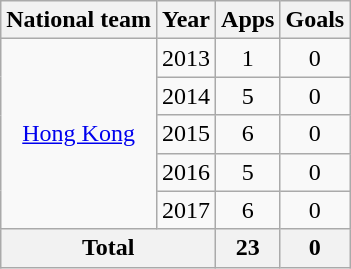<table class="wikitable" style="text-align:center">
<tr>
<th>National team</th>
<th>Year</th>
<th>Apps</th>
<th>Goals</th>
</tr>
<tr>
<td rowspan="5"><a href='#'>Hong Kong</a></td>
<td>2013</td>
<td>1</td>
<td>0</td>
</tr>
<tr>
<td>2014</td>
<td>5</td>
<td>0</td>
</tr>
<tr>
<td>2015</td>
<td>6</td>
<td>0</td>
</tr>
<tr>
<td>2016</td>
<td>5</td>
<td>0</td>
</tr>
<tr>
<td>2017</td>
<td>6</td>
<td>0</td>
</tr>
<tr>
<th colspan=2>Total</th>
<th>23</th>
<th>0</th>
</tr>
</table>
